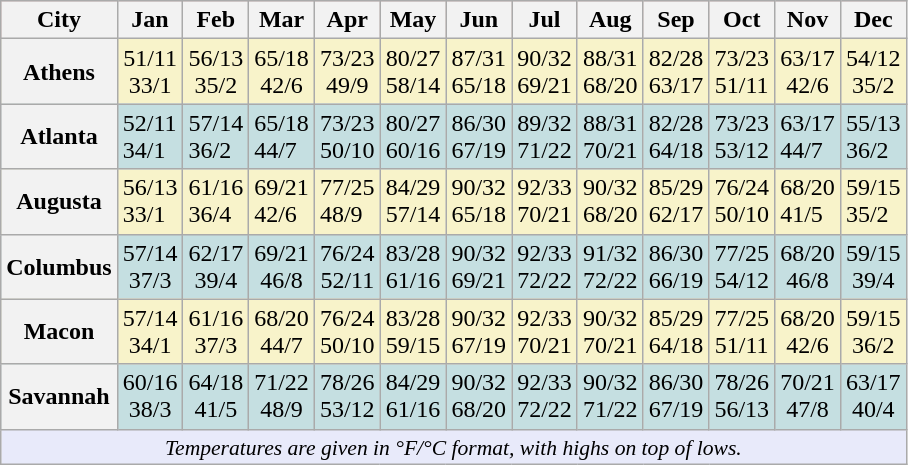<table class="wikitable" "text-align:center;font-size:90%;"|>
<tr style="background: #E5AFAA;text-align:center;">
<th>City</th>
<th>Jan</th>
<th>Feb</th>
<th>Mar</th>
<th>Apr</th>
<th>May</th>
<th>Jun</th>
<th>Jul</th>
<th>Aug</th>
<th>Sep</th>
<th>Oct</th>
<th>Nov</th>
<th>Dec</th>
</tr>
<tr style="background: #F8F3CA;text-align:center;">
<th>Athens</th>
<td>51/11<br>33/1</td>
<td>56/13<br>35/2</td>
<td>65/18<br>42/6</td>
<td>73/23<br>49/9</td>
<td>80/27<br>58/14</td>
<td>87/31<br>65/18</td>
<td>90/32<br>69/21</td>
<td>88/31<br>68/20</td>
<td>82/28<br>63/17</td>
<td>73/23<br>51/11</td>
<td>63/17<br>42/6</td>
<td>54/12<br>35/2</td>
</tr>
<tr style="background: #C5DFE1;text-align:left;">
<th>Atlanta</th>
<td>52/11<br>34/1</td>
<td>57/14<br>36/2</td>
<td>65/18<br>44/7</td>
<td>73/23<br>50/10</td>
<td>80/27<br>60/16</td>
<td>86/30<br>67/19</td>
<td>89/32<br>71/22</td>
<td>88/31<br>70/21</td>
<td>82/28<br>64/18</td>
<td>73/23<br>53/12</td>
<td>63/17<br>44/7</td>
<td>55/13<br>36/2</td>
</tr>
<tr style="background: #F8F3CA;text-slide:center;">
<th>Augusta</th>
<td>56/13<br>33/1</td>
<td>61/16<br>36/4</td>
<td>69/21<br>42/6</td>
<td>77/25<br>48/9</td>
<td>84/29<br>57/14</td>
<td>90/32<br>65/18</td>
<td>92/33<br>70/21</td>
<td>90/32<br>68/20</td>
<td>85/29<br>62/17</td>
<td>76/24<br>50/10</td>
<td>68/20<br>41/5</td>
<td>59/15<br>35/2</td>
</tr>
<tr style="background: #C5DFE1;text-align:center;">
<th>Columbus</th>
<td>57/14<br>37/3</td>
<td>62/17<br>39/4</td>
<td>69/21<br>46/8</td>
<td>76/24<br>52/11</td>
<td>83/28<br>61/16</td>
<td>90/32<br>69/21</td>
<td>92/33<br>72/22</td>
<td>91/32<br>72/22</td>
<td>86/30<br>66/19</td>
<td>77/25<br>54/12</td>
<td>68/20<br>46/8</td>
<td>59/15<br>39/4</td>
</tr>
<tr style="background: #F8F3CA;text-align:center;">
<th>Macon</th>
<td>57/14<br>34/1</td>
<td>61/16<br>37/3</td>
<td>68/20<br>44/7</td>
<td>76/24<br>50/10</td>
<td>83/28<br>59/15</td>
<td>90/32<br>67/19</td>
<td>92/33<br>70/21</td>
<td>90/32<br>70/21</td>
<td>85/29<br>64/18</td>
<td>77/25<br>51/11</td>
<td>68/20<br>42/6</td>
<td>59/15<br>36/2</td>
</tr>
<tr style="background: #C5DFE1;text-align:center;">
<th>Savannah</th>
<td>60/16<br>38/3</td>
<td>64/18<br>41/5</td>
<td>71/22<br>48/9</td>
<td>78/26<br>53/12</td>
<td>84/29<br>61/16</td>
<td>90/32<br>68/20</td>
<td>92/33<br>72/22</td>
<td>90/32<br>71/22</td>
<td>86/30<br>67/19</td>
<td>78/26<br>56/13</td>
<td>70/21<br>47/8</td>
<td>63/17<br>40/4</td>
</tr>
<tr>
<td colspan="13" style="text-align:center;font-size:90%;background:#E8EAFA;"><em>Temperatures are given in °F/°C format, with highs on top of lows.</em></td>
</tr>
</table>
